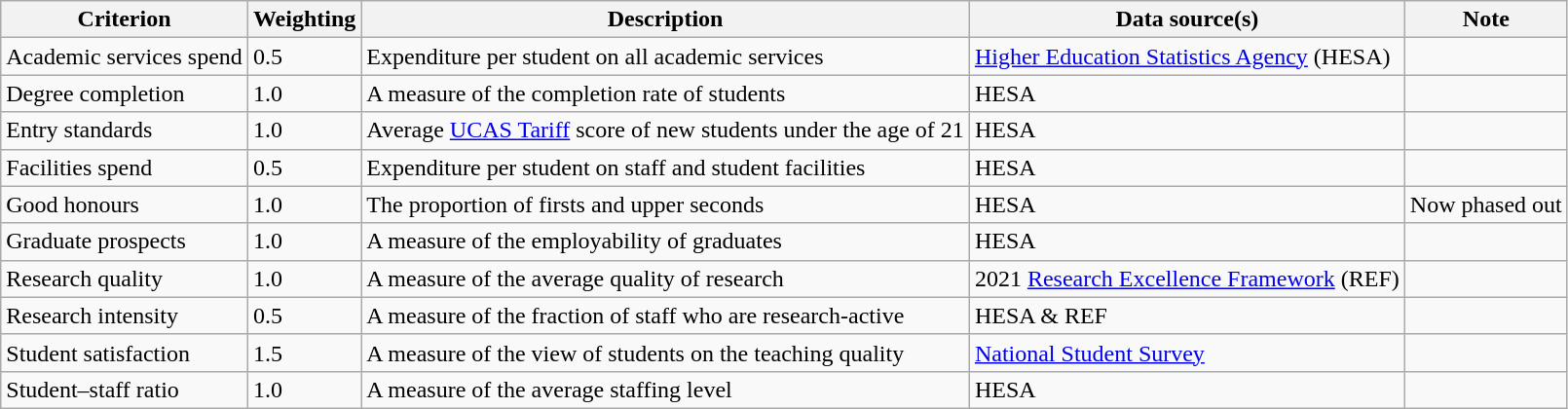<table class=wikitable>
<tr>
<th>Criterion</th>
<th>Weighting</th>
<th>Description</th>
<th>Data source(s)</th>
<th>Note</th>
</tr>
<tr>
<td>Academic services spend</td>
<td>0.5</td>
<td>Expenditure per student on all academic services</td>
<td><a href='#'>Higher Education Statistics Agency</a> (HESA)</td>
<td></td>
</tr>
<tr>
<td>Degree completion</td>
<td>1.0</td>
<td>A measure of the completion rate of students</td>
<td>HESA</td>
<td></td>
</tr>
<tr>
<td>Entry standards</td>
<td>1.0</td>
<td>Average <a href='#'>UCAS Tariff</a> score of new students under the age of 21</td>
<td>HESA</td>
<td></td>
</tr>
<tr>
<td>Facilities spend</td>
<td>0.5</td>
<td>Expenditure per student on staff and student facilities</td>
<td>HESA</td>
<td></td>
</tr>
<tr>
<td>Good honours</td>
<td>1.0</td>
<td>The proportion of firsts and upper seconds</td>
<td>HESA</td>
<td>Now phased out</td>
</tr>
<tr>
<td>Graduate prospects</td>
<td>1.0</td>
<td>A measure of the employability of graduates</td>
<td>HESA</td>
<td></td>
</tr>
<tr>
<td>Research quality</td>
<td>1.0</td>
<td>A measure of the average quality of research</td>
<td>2021 <a href='#'>Research Excellence Framework</a> (REF)</td>
<td></td>
</tr>
<tr>
<td>Research intensity</td>
<td>0.5</td>
<td>A measure of the fraction of staff who are research-active</td>
<td>HESA & REF</td>
<td></td>
</tr>
<tr>
<td>Student satisfaction</td>
<td>1.5</td>
<td>A measure of the view of students on the teaching quality</td>
<td><a href='#'>National Student Survey</a></td>
<td></td>
</tr>
<tr>
<td>Student–staff ratio</td>
<td>1.0</td>
<td>A measure of the average staffing level</td>
<td>HESA</td>
<td></td>
</tr>
</table>
